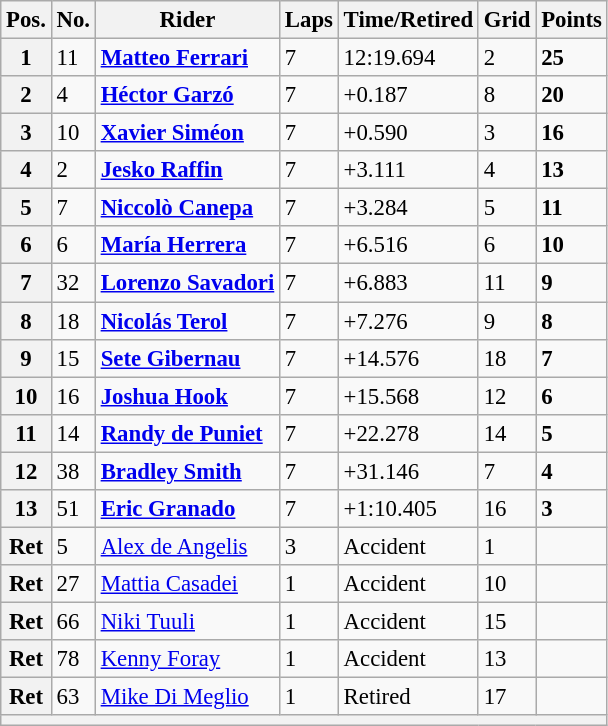<table class="wikitable" style="font-size: 95%;">
<tr>
<th>Pos.</th>
<th>No.</th>
<th>Rider</th>
<th>Laps</th>
<th>Time/Retired</th>
<th>Grid</th>
<th>Points</th>
</tr>
<tr>
<th>1</th>
<td>11</td>
<td> <strong><a href='#'>Matteo Ferrari</a></strong></td>
<td>7</td>
<td>12:19.694</td>
<td>2</td>
<td><strong>25</strong></td>
</tr>
<tr>
<th>2</th>
<td>4</td>
<td> <strong><a href='#'>Héctor Garzó</a></strong></td>
<td>7</td>
<td>+0.187</td>
<td>8</td>
<td><strong>20</strong></td>
</tr>
<tr>
<th>3</th>
<td>10</td>
<td> <strong><a href='#'>Xavier Siméon</a></strong></td>
<td>7</td>
<td>+0.590</td>
<td>3</td>
<td><strong>16</strong></td>
</tr>
<tr>
<th>4</th>
<td>2</td>
<td> <strong><a href='#'>Jesko Raffin</a></strong></td>
<td>7</td>
<td>+3.111</td>
<td>4</td>
<td><strong>13</strong></td>
</tr>
<tr>
<th>5</th>
<td>7</td>
<td> <strong><a href='#'>Niccolò Canepa</a></strong></td>
<td>7</td>
<td>+3.284</td>
<td>5</td>
<td><strong>11</strong></td>
</tr>
<tr>
<th>6</th>
<td>6</td>
<td> <strong><a href='#'>María Herrera</a></strong></td>
<td>7</td>
<td>+6.516</td>
<td>6</td>
<td><strong>10</strong></td>
</tr>
<tr>
<th>7</th>
<td>32</td>
<td> <strong><a href='#'>Lorenzo Savadori</a></strong></td>
<td>7</td>
<td>+6.883</td>
<td>11</td>
<td><strong>9</strong></td>
</tr>
<tr>
<th>8</th>
<td>18</td>
<td> <strong><a href='#'>Nicolás Terol</a></strong></td>
<td>7</td>
<td>+7.276</td>
<td>9</td>
<td><strong>8</strong></td>
</tr>
<tr>
<th>9</th>
<td>15</td>
<td> <strong><a href='#'>Sete Gibernau</a></strong></td>
<td>7</td>
<td>+14.576</td>
<td>18</td>
<td><strong>7</strong></td>
</tr>
<tr>
<th>10</th>
<td>16</td>
<td> <strong><a href='#'>Joshua Hook</a></strong></td>
<td>7</td>
<td>+15.568</td>
<td>12</td>
<td><strong>6</strong></td>
</tr>
<tr>
<th>11</th>
<td>14</td>
<td> <strong><a href='#'>Randy de Puniet</a></strong></td>
<td>7</td>
<td>+22.278</td>
<td>14</td>
<td><strong>5</strong></td>
</tr>
<tr>
<th>12</th>
<td>38</td>
<td> <strong><a href='#'>Bradley Smith</a></strong></td>
<td>7</td>
<td>+31.146</td>
<td>7</td>
<td><strong>4</strong></td>
</tr>
<tr>
<th>13</th>
<td>51</td>
<td> <strong><a href='#'>Eric Granado</a></strong></td>
<td>7</td>
<td>+1:10.405</td>
<td>16</td>
<td><strong>3</strong></td>
</tr>
<tr>
<th>Ret</th>
<td>5</td>
<td> <a href='#'>Alex de Angelis</a></td>
<td>3</td>
<td>Accident</td>
<td>1</td>
<td></td>
</tr>
<tr>
<th>Ret</th>
<td>27</td>
<td> <a href='#'>Mattia Casadei</a></td>
<td>1</td>
<td>Accident</td>
<td>10</td>
<td></td>
</tr>
<tr>
<th>Ret</th>
<td>66</td>
<td> <a href='#'>Niki Tuuli</a></td>
<td>1</td>
<td>Accident</td>
<td>15</td>
<td></td>
</tr>
<tr>
<th>Ret</th>
<td>78</td>
<td> <a href='#'>Kenny Foray</a></td>
<td>1</td>
<td>Accident</td>
<td>13</td>
<td></td>
</tr>
<tr>
<th>Ret</th>
<td>63</td>
<td> <a href='#'>Mike Di Meglio</a></td>
<td>1</td>
<td>Retired</td>
<td>17</td>
<td></td>
</tr>
<tr>
<th colspan=7></th>
</tr>
</table>
